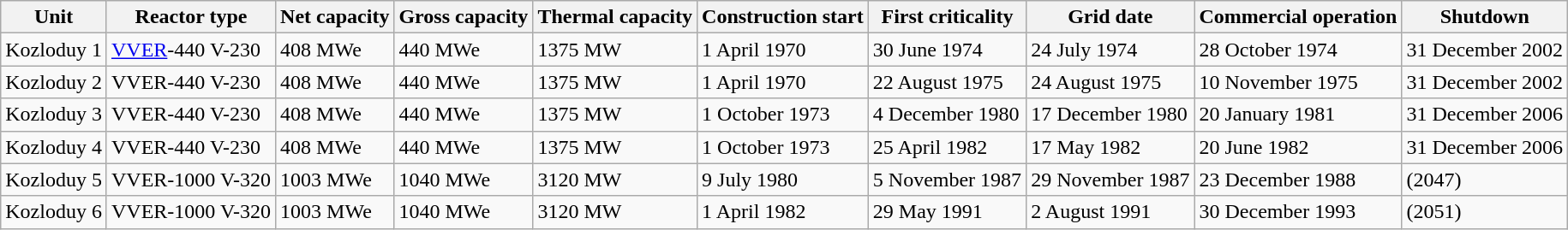<table class="wikitable">
<tr>
<th>Unit</th>
<th>Reactor type</th>
<th>Net capacity</th>
<th>Gross capacity</th>
<th>Thermal capacity</th>
<th>Construction start</th>
<th>First criticality</th>
<th>Grid date</th>
<th>Commercial operation</th>
<th>Shutdown</th>
</tr>
<tr>
<td>Kozloduy 1</td>
<td><a href='#'>VVER</a>-440 V-230</td>
<td>408 MWe</td>
<td>440 MWe</td>
<td>1375 MW</td>
<td>1 April 1970</td>
<td>30 June 1974</td>
<td>24 July 1974</td>
<td>28 October 1974</td>
<td>31 December 2002</td>
</tr>
<tr>
<td>Kozloduy 2</td>
<td>VVER-440 V-230</td>
<td>408 MWe</td>
<td>440 MWe</td>
<td>1375 MW</td>
<td>1 April 1970</td>
<td>22 August 1975</td>
<td>24 August 1975</td>
<td>10 November 1975</td>
<td>31 December 2002</td>
</tr>
<tr>
<td>Kozloduy 3</td>
<td>VVER-440 V-230</td>
<td>408 MWe</td>
<td>440 MWe</td>
<td>1375 MW</td>
<td>1 October 1973</td>
<td>4 December 1980</td>
<td>17 December 1980</td>
<td>20 January 1981</td>
<td>31 December 2006</td>
</tr>
<tr>
<td>Kozloduy 4</td>
<td>VVER-440 V-230</td>
<td>408 MWe</td>
<td>440 MWe</td>
<td>1375 MW</td>
<td>1 October 1973</td>
<td>25 April 1982</td>
<td>17 May 1982</td>
<td>20 June 1982</td>
<td>31 December 2006</td>
</tr>
<tr>
<td>Kozloduy 5</td>
<td>VVER-1000 V-320</td>
<td>1003 MWe</td>
<td>1040 MWe</td>
<td>3120 MW</td>
<td>9 July 1980</td>
<td>5 November 1987</td>
<td>29 November 1987</td>
<td>23 December 1988</td>
<td>(2047)</td>
</tr>
<tr>
<td>Kozloduy 6</td>
<td>VVER-1000 V-320</td>
<td>1003 MWe</td>
<td>1040 MWe</td>
<td>3120 MW</td>
<td>1 April 1982</td>
<td>29 May 1991</td>
<td>2 August 1991</td>
<td>30 December 1993</td>
<td>(2051)</td>
</tr>
</table>
